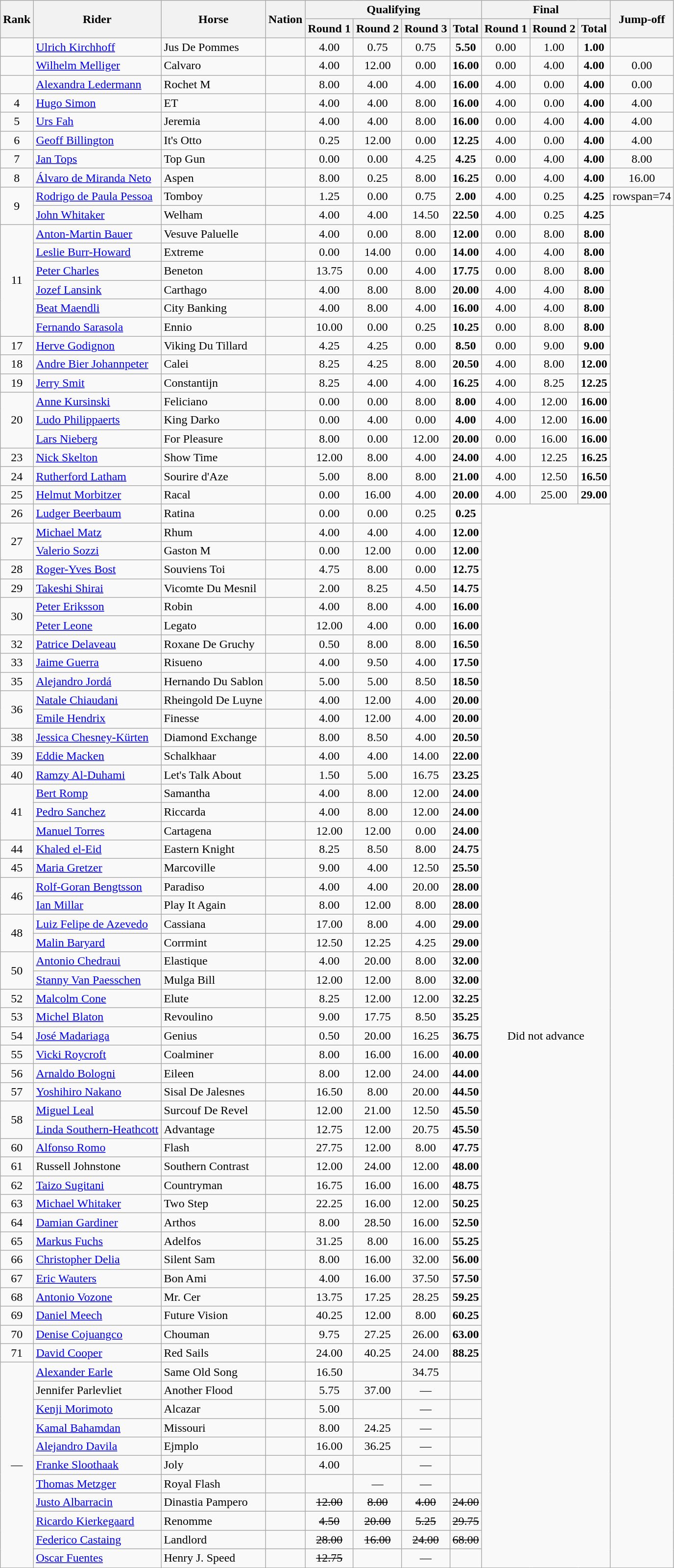<table class="wikitable sortable" style="text-align:center">
<tr>
<th rowspan=2>Rank</th>
<th rowspan=2>Rider</th>
<th rowspan=2>Horse</th>
<th rowspan=2>Nation</th>
<th colspan=4>Qualifying</th>
<th colspan=3>Final</th>
<th rowspan=2>Jump-off</th>
</tr>
<tr>
<th>Round 1</th>
<th>Round 2</th>
<th>Round 3</th>
<th>Total</th>
<th>Round 1</th>
<th>Round 2</th>
<th>Total</th>
</tr>
<tr>
<td></td>
<td align=left><a href='#'>Ulrich Kirchhoff</a></td>
<td align=left>Jus De Pommes</td>
<td align=left></td>
<td>4.00</td>
<td>0.75</td>
<td>0.75</td>
<td><strong>5.50</strong></td>
<td>0.00</td>
<td>1.00</td>
<td><strong>1.00</strong></td>
<td></td>
</tr>
<tr>
<td></td>
<td align=left><a href='#'>Wilhelm Melliger</a></td>
<td align=left>Calvaro</td>
<td align=left></td>
<td>4.00</td>
<td>12.00</td>
<td>0.00</td>
<td><strong>16.00</strong></td>
<td>0.00</td>
<td>4.00</td>
<td><strong>4.00</strong></td>
<td>0.00</td>
</tr>
<tr>
<td></td>
<td align=left><a href='#'>Alexandra Ledermann</a></td>
<td align=left>Rochet M</td>
<td align=left></td>
<td>8.00</td>
<td>4.00</td>
<td>4.00</td>
<td><strong>16.00</strong></td>
<td>4.00</td>
<td>0.00</td>
<td><strong>4.00</strong></td>
<td>0.00</td>
</tr>
<tr>
<td>4</td>
<td align="left"><a href='#'>Hugo Simon</a></td>
<td align=left>ET</td>
<td align=left></td>
<td>4.00</td>
<td>4.00</td>
<td>8.00</td>
<td><strong>16.00</strong></td>
<td>4.00</td>
<td>0.00</td>
<td><strong>4.00</strong></td>
<td>4.00</td>
</tr>
<tr>
<td>5</td>
<td align="left"><a href='#'>Urs Fah</a></td>
<td align=left>Jeremia</td>
<td align=left></td>
<td>4.00</td>
<td>4.00</td>
<td>8.00</td>
<td><strong>16.00</strong></td>
<td>0.00</td>
<td>4.00</td>
<td><strong>4.00</strong></td>
<td>4.00</td>
</tr>
<tr>
<td>6</td>
<td align="left"><a href='#'>Geoff Billington</a></td>
<td align=left>It's Otto</td>
<td align=left></td>
<td>0.25</td>
<td>12.00</td>
<td>0.00</td>
<td><strong>12.25</strong></td>
<td>4.00</td>
<td>0.00</td>
<td><strong>4.00</strong></td>
<td>4.00</td>
</tr>
<tr>
<td>7</td>
<td align="left"><a href='#'>Jan Tops</a></td>
<td align=left>Top Gun</td>
<td align=left></td>
<td>0.00</td>
<td>0.00</td>
<td>4.25</td>
<td><strong>4.25</strong></td>
<td>0.00</td>
<td>4.00</td>
<td><strong>4.00</strong></td>
<td>8.00</td>
</tr>
<tr>
<td>8</td>
<td align="left"><a href='#'>Álvaro de Miranda Neto</a></td>
<td align=left>Aspen</td>
<td align=left></td>
<td>8.00</td>
<td>0.25</td>
<td>8.00</td>
<td><strong>16.25</strong></td>
<td>0.00</td>
<td>4.00</td>
<td><strong>4.00</strong></td>
<td>16.00</td>
</tr>
<tr>
<td rowspan=2>9</td>
<td align="left"><a href='#'>Rodrigo de Paula Pessoa</a></td>
<td align=left>Tomboy</td>
<td align=left></td>
<td>1.25</td>
<td>0.00</td>
<td>0.75</td>
<td><strong>2.00</strong></td>
<td>4.00</td>
<td>0.25</td>
<td><strong>4.25</strong></td>
<td>rowspan=74 </td>
</tr>
<tr>
<td align="left"><a href='#'>John Whitaker</a></td>
<td align=left>Welham</td>
<td align=left></td>
<td>4.00</td>
<td>4.00</td>
<td>14.50</td>
<td><strong>22.50</strong></td>
<td>4.00</td>
<td>0.25</td>
<td><strong>4.25</strong></td>
</tr>
<tr>
<td rowspan=6>11</td>
<td align="left"><a href='#'>Anton-Martin Bauer</a></td>
<td align=left>Vesuve Paluelle</td>
<td align=left></td>
<td>4.00</td>
<td>0.00</td>
<td>8.00</td>
<td><strong>12.00</strong></td>
<td>0.00</td>
<td>8.00</td>
<td><strong>8.00</strong></td>
</tr>
<tr>
<td align="left"><a href='#'>Leslie Burr-Howard</a></td>
<td align=left>Extreme</td>
<td align=left></td>
<td>0.00</td>
<td>14.00</td>
<td>0.00</td>
<td><strong>14.00</strong></td>
<td>4.00</td>
<td>4.00</td>
<td><strong>8.00</strong></td>
</tr>
<tr>
<td align="left"><a href='#'>Peter Charles</a></td>
<td align=left>Beneton</td>
<td align=left></td>
<td>13.75</td>
<td>0.00</td>
<td>4.00</td>
<td><strong>17.75</strong></td>
<td>0.00</td>
<td>8.00</td>
<td><strong>8.00</strong></td>
</tr>
<tr>
<td align="left"><a href='#'>Jozef Lansink</a></td>
<td align=left>Carthago</td>
<td align=left></td>
<td>4.00</td>
<td>8.00</td>
<td>8.00</td>
<td><strong>20.00</strong></td>
<td>4.00</td>
<td>4.00</td>
<td><strong>8.00</strong></td>
</tr>
<tr>
<td align="left"><a href='#'>Beat Maendli</a></td>
<td align=left>City Banking</td>
<td align=left></td>
<td>4.00</td>
<td>8.00</td>
<td>4.00</td>
<td><strong>16.00</strong></td>
<td>4.00</td>
<td>4.00</td>
<td><strong>8.00</strong></td>
</tr>
<tr>
<td align="left"><a href='#'>Fernando Sarasola</a></td>
<td align=left>Ennio</td>
<td align=left></td>
<td>10.00</td>
<td>0.00</td>
<td>0.25</td>
<td><strong>10.25</strong></td>
<td>0.00</td>
<td>8.00</td>
<td><strong>8.00</strong></td>
</tr>
<tr>
<td>17</td>
<td align="left"><a href='#'>Herve Godignon</a></td>
<td align=left>Viking Du Tillard</td>
<td align=left></td>
<td>4.25</td>
<td>4.25</td>
<td>0.00</td>
<td><strong>8.50</strong></td>
<td>0.00</td>
<td>9.00</td>
<td><strong>9.00</strong></td>
</tr>
<tr>
<td>18</td>
<td align="left"><a href='#'>Andre Bier Johannpeter</a></td>
<td align=left>Calei</td>
<td align=left></td>
<td>8.25</td>
<td>4.25</td>
<td>8.00</td>
<td><strong>20.50</strong></td>
<td>4.00</td>
<td>8.00</td>
<td><strong>12.00</strong></td>
</tr>
<tr>
<td>19</td>
<td align="left"><a href='#'>Jerry Smit</a></td>
<td align=left>Constantijn</td>
<td align=left></td>
<td>8.25</td>
<td>4.00</td>
<td>4.00</td>
<td><strong>16.25</strong></td>
<td>4.00</td>
<td>8.25</td>
<td><strong>12.25</strong></td>
</tr>
<tr>
<td rowspan=3>20</td>
<td align="left"><a href='#'>Anne Kursinski</a></td>
<td align=left>Feliciano</td>
<td align=left></td>
<td>0.00</td>
<td>0.00</td>
<td>8.00</td>
<td><strong>8.00</strong></td>
<td>4.00</td>
<td>12.00</td>
<td><strong>16.00</strong></td>
</tr>
<tr>
<td align="left"><a href='#'>Ludo Philippaerts</a></td>
<td align=left>King Darko</td>
<td align=left></td>
<td>0.00</td>
<td>4.00</td>
<td>0.00</td>
<td><strong>4.00</strong></td>
<td>4.00</td>
<td>12.00</td>
<td><strong>16.00</strong></td>
</tr>
<tr>
<td align="left"><a href='#'>Lars Nieberg</a></td>
<td align=left>For Pleasure</td>
<td align=left></td>
<td>8.00</td>
<td>0.00</td>
<td>12.00</td>
<td><strong>20.00</strong></td>
<td>0.00</td>
<td>16.00</td>
<td><strong>16.00</strong></td>
</tr>
<tr>
<td>23</td>
<td align="left"><a href='#'>Nick Skelton</a></td>
<td align=left>Show Time</td>
<td align=left></td>
<td>12.00</td>
<td>8.00</td>
<td>4.00</td>
<td><strong>24.00</strong></td>
<td>4.00</td>
<td>12.25</td>
<td><strong>16.25</strong></td>
</tr>
<tr>
<td>24</td>
<td align="left"><a href='#'>Rutherford Latham</a></td>
<td align=left>Sourire d'Aze</td>
<td align=left></td>
<td>5.00</td>
<td>8.00</td>
<td>8.00</td>
<td><strong>21.00</strong></td>
<td>4.00</td>
<td>12.50</td>
<td><strong>16.50</strong></td>
</tr>
<tr>
<td>25</td>
<td align="left"><a href='#'>Helmut Morbitzer</a></td>
<td align=left>Racal</td>
<td align=left></td>
<td>0.00</td>
<td>16.00</td>
<td>4.00</td>
<td><strong>20.00</strong></td>
<td>4.00</td>
<td>25.00</td>
<td><strong>29.00</strong></td>
</tr>
<tr>
<td>26</td>
<td align="left"><a href='#'>Ludger Beerbaum</a></td>
<td align=left>Ratina</td>
<td align=left></td>
<td>0.00</td>
<td>0.00</td>
<td>0.25</td>
<td><strong>0.25</strong></td>
<td colspan=3 rowspan=57 data-sort-value=99.99>Did not advance</td>
</tr>
<tr>
<td rowspan=2>27</td>
<td align="left"><a href='#'>Michael Matz</a></td>
<td align=left>Rhum</td>
<td align=left></td>
<td>4.00</td>
<td>4.00</td>
<td>4.00</td>
<td><strong>12.00</strong></td>
</tr>
<tr>
<td align="left"><a href='#'>Valerio Sozzi</a></td>
<td align=left>Gaston M</td>
<td align=left></td>
<td>0.00</td>
<td>12.00</td>
<td>0.00</td>
<td><strong>12.00</strong></td>
</tr>
<tr>
<td>28</td>
<td align="left"><a href='#'>Roger-Yves Bost</a></td>
<td align=left>Souviens Toi</td>
<td align=left></td>
<td>4.75</td>
<td>8.00</td>
<td>0.00</td>
<td><strong>12.75</strong></td>
</tr>
<tr>
<td>29</td>
<td align="left"><a href='#'>Takeshi Shirai</a></td>
<td align=left>Vicomte Du Mesnil</td>
<td align=left></td>
<td>2.00</td>
<td>8.25</td>
<td>4.50</td>
<td><strong>14.75</strong></td>
</tr>
<tr>
<td rowspan=2>30</td>
<td align="left"><a href='#'>Peter Eriksson</a></td>
<td align=left>Robin</td>
<td align=left></td>
<td>4.00</td>
<td>8.00</td>
<td>4.00</td>
<td><strong>16.00</strong></td>
</tr>
<tr>
<td align="left"><a href='#'>Peter Leone</a></td>
<td align=left>Legato</td>
<td align=left></td>
<td>12.00</td>
<td>4.00</td>
<td>0.00</td>
<td><strong>16.00</strong></td>
</tr>
<tr>
<td>32</td>
<td align="left"><a href='#'>Patrice Delaveau</a></td>
<td align=left>Roxane De Gruchy</td>
<td align=left></td>
<td>0.50</td>
<td>8.00</td>
<td>8.00</td>
<td><strong>16.50</strong></td>
</tr>
<tr>
<td>33</td>
<td align="left"><a href='#'>Jaime Guerra</a></td>
<td align=left>Risueno</td>
<td align=left></td>
<td>4.00</td>
<td>9.50</td>
<td>4.00</td>
<td><strong>17.50</strong></td>
</tr>
<tr>
<td>35</td>
<td align="left"><a href='#'>Alejandro Jordá</a></td>
<td align=left>Hernando Du Sablon</td>
<td align=left></td>
<td>5.00</td>
<td>5.00</td>
<td>8.50</td>
<td><strong>18.50</strong></td>
</tr>
<tr>
<td rowspan=2>36</td>
<td align="left"><a href='#'>Natale Chiaudani</a></td>
<td align=left>Rheingold De Luyne</td>
<td align=left></td>
<td>4.00</td>
<td>12.00</td>
<td>4.00</td>
<td><strong>20.00</strong></td>
</tr>
<tr>
<td align="left"><a href='#'>Emile Hendrix</a></td>
<td align=left>Finesse</td>
<td align=left></td>
<td>4.00</td>
<td>12.00</td>
<td>4.00</td>
<td><strong>20.00</strong></td>
</tr>
<tr>
<td>38</td>
<td align=left><a href='#'>Jessica Chesney-Kürten</a></td>
<td align=left>Diamond Exchange</td>
<td align=left></td>
<td>8.00</td>
<td>8.50</td>
<td>4.00</td>
<td><strong>20.50</strong></td>
</tr>
<tr>
<td>39</td>
<td align="left"><a href='#'>Eddie Macken</a></td>
<td align=left>Schalkhaar</td>
<td align=left></td>
<td>4.00</td>
<td>4.00</td>
<td>14.00</td>
<td><strong>22.00</strong></td>
</tr>
<tr>
<td>40</td>
<td align="left"><a href='#'>Ramzy Al-Duhami</a></td>
<td align=left>Let's Talk About</td>
<td align=left></td>
<td>1.50</td>
<td>5.00</td>
<td>16.75</td>
<td><strong>23.25</strong></td>
</tr>
<tr>
<td rowspan=3>41</td>
<td align="left"><a href='#'>Bert Romp</a></td>
<td align=left>Samantha</td>
<td align=left></td>
<td>4.00</td>
<td>8.00</td>
<td>12.00</td>
<td><strong>24.00</strong></td>
</tr>
<tr>
<td align="left"><a href='#'>Pedro Sanchez</a></td>
<td align=left>Riccarda</td>
<td align=left></td>
<td>4.00</td>
<td>8.00</td>
<td>12.00</td>
<td><strong>24.00</strong></td>
</tr>
<tr>
<td align="left"><a href='#'>Manuel Torres</a></td>
<td align=left>Cartagena</td>
<td align=left></td>
<td>12.00</td>
<td>12.00</td>
<td>0.00</td>
<td><strong>24.00</strong></td>
</tr>
<tr>
<td>44</td>
<td align="left"><a href='#'>Khaled el-Eid</a></td>
<td align=left>Eastern Knight</td>
<td align=left></td>
<td>8.25</td>
<td>8.50</td>
<td>8.00</td>
<td><strong>24.75</strong></td>
</tr>
<tr>
<td>45</td>
<td align="left"><a href='#'>Maria Gretzer</a></td>
<td align=left>Marcoville</td>
<td align=left></td>
<td>9.00</td>
<td>4.00</td>
<td>12.50</td>
<td><strong>25.50</strong></td>
</tr>
<tr>
<td rowspan=2>46</td>
<td align="left"><a href='#'>Rolf-Goran Bengtsson</a></td>
<td align=left>Paradiso</td>
<td align=left></td>
<td>4.00</td>
<td>4.00</td>
<td>20.00</td>
<td><strong>28.00</strong></td>
</tr>
<tr>
<td align="left"><a href='#'>Ian Millar</a></td>
<td align=left>Play It Again</td>
<td align=left></td>
<td>8.00</td>
<td>12.00</td>
<td>8.00</td>
<td><strong>28.00</strong></td>
</tr>
<tr>
<td rowspan=2>48</td>
<td align="left"><a href='#'>Luiz Felipe de Azevedo</a></td>
<td align=left>Cassiana</td>
<td align=left></td>
<td>17.00</td>
<td>8.00</td>
<td>4.00</td>
<td><strong>29.00</strong></td>
</tr>
<tr>
<td align="left"><a href='#'>Malin Baryard</a></td>
<td align=left>Corrmint</td>
<td align=left></td>
<td>12.50</td>
<td>12.25</td>
<td>4.25</td>
<td><strong>29.00</strong></td>
</tr>
<tr>
<td rowspan=2>50</td>
<td align="left"><a href='#'>Antonio Chedraui</a></td>
<td align=left>Elastique</td>
<td align=left></td>
<td>4.00</td>
<td>20.00</td>
<td>8.00</td>
<td><strong>32.00</strong></td>
</tr>
<tr>
<td align="left"><a href='#'>Stanny Van Paesschen</a></td>
<td align=left>Mulga Bill</td>
<td align=left></td>
<td>12.00</td>
<td>12.00</td>
<td>8.00</td>
<td><strong>32.00</strong></td>
</tr>
<tr>
<td>52</td>
<td align="left"><a href='#'>Malcolm Cone</a></td>
<td align=left>Elute</td>
<td align=left></td>
<td>8.25</td>
<td>12.00</td>
<td>12.00</td>
<td><strong>32.25</strong></td>
</tr>
<tr>
<td>53</td>
<td align="left"><a href='#'>Michel Blaton</a></td>
<td align=left>Revoulino</td>
<td align=left></td>
<td>9.00</td>
<td>17.75</td>
<td>8.50</td>
<td><strong>35.25</strong></td>
</tr>
<tr>
<td>54</td>
<td align="left"><a href='#'>José Madariaga</a></td>
<td align=left>Genius</td>
<td align=left></td>
<td>0.50</td>
<td>20.00</td>
<td>16.25</td>
<td><strong>36.75</strong></td>
</tr>
<tr>
<td>55</td>
<td align="left"><a href='#'>Vicki Roycroft</a></td>
<td align=left>Coalminer</td>
<td align=left></td>
<td>8.00</td>
<td>16.00</td>
<td>16.00</td>
<td><strong>40.00</strong></td>
</tr>
<tr>
<td>56</td>
<td align="left"><a href='#'>Arnaldo Bologni</a></td>
<td align=left>Eileen</td>
<td align=left></td>
<td>8.00</td>
<td>12.00</td>
<td>24.00</td>
<td><strong>44.00</strong></td>
</tr>
<tr>
<td>57</td>
<td align="left"><a href='#'>Yoshihiro Nakano</a></td>
<td align=left>Sisal De Jalesnes</td>
<td align=left></td>
<td>16.50</td>
<td>8.00</td>
<td>20.00</td>
<td><strong>44.50</strong></td>
</tr>
<tr>
<td rowspan=2>58</td>
<td align="left"><a href='#'>Miguel Leal</a></td>
<td align=left>Surcouf De Revel</td>
<td align=left></td>
<td>12.00</td>
<td>21.00</td>
<td>12.50</td>
<td><strong>45.50</strong></td>
</tr>
<tr>
<td align="left"><a href='#'>Linda Southern-Heathcott</a></td>
<td align=left>Advantage</td>
<td align=left></td>
<td>12.75</td>
<td>12.00</td>
<td>20.75</td>
<td><strong>45.50</strong></td>
</tr>
<tr>
<td>60</td>
<td align="left"><a href='#'>Alfonso Romo</a></td>
<td align=left>Flash</td>
<td align=left></td>
<td>27.75</td>
<td>12.00</td>
<td>8.00</td>
<td><strong>47.75</strong></td>
</tr>
<tr>
<td>61</td>
<td align="left">Russell Johnstone</td>
<td align=left>Southern Contrast</td>
<td align=left></td>
<td>12.00</td>
<td>24.00</td>
<td>12.00</td>
<td><strong>48.00</strong></td>
</tr>
<tr>
<td>62</td>
<td align="left"><a href='#'>Taizo Sugitani</a></td>
<td align=left>Countryman</td>
<td align=left></td>
<td>16.75</td>
<td>16.00</td>
<td>16.00</td>
<td><strong>48.75</strong></td>
</tr>
<tr>
<td>63</td>
<td align="left"><a href='#'>Michael Whitaker</a></td>
<td align=left>Two Step</td>
<td align=left></td>
<td>22.25</td>
<td>16.00</td>
<td>12.00</td>
<td><strong>50.25</strong></td>
</tr>
<tr>
<td>64</td>
<td align="left"><a href='#'>Damian Gardiner</a></td>
<td align=left>Arthos</td>
<td align=left></td>
<td>8.00</td>
<td>28.50</td>
<td>16.00</td>
<td><strong>52.50</strong></td>
</tr>
<tr>
<td>65</td>
<td align="left"><a href='#'>Markus Fuchs</a></td>
<td align=left>Adelfos</td>
<td align=left></td>
<td>31.25</td>
<td>8.00</td>
<td>16.00</td>
<td><strong>55.25</strong></td>
</tr>
<tr>
<td>66</td>
<td align="left"><a href='#'>Christopher Delia</a></td>
<td align=left>Silent Sam</td>
<td align=left></td>
<td>8.00</td>
<td>16.00</td>
<td>32.00</td>
<td><strong>56.00</strong></td>
</tr>
<tr>
<td>67</td>
<td align="left"><a href='#'>Eric Wauters</a></td>
<td align=left>Bon Ami</td>
<td align=left></td>
<td>4.00</td>
<td>16.00</td>
<td>37.50</td>
<td><strong>57.50</strong></td>
</tr>
<tr>
<td>68</td>
<td align="left"><a href='#'>Antonio Vozone</a></td>
<td align=left>Mr. Cer</td>
<td align=left></td>
<td>13.75</td>
<td>17.25</td>
<td>28.25</td>
<td><strong>59.25</strong></td>
</tr>
<tr>
<td>69</td>
<td align="left"><a href='#'>Daniel Meech</a></td>
<td align=left>Future Vision</td>
<td align=left></td>
<td>40.25</td>
<td>12.00</td>
<td>8.00</td>
<td><strong>60.25</strong></td>
</tr>
<tr>
<td>70</td>
<td align="left"><a href='#'>Denise Cojuangco</a></td>
<td align=left>Chouman</td>
<td align=left></td>
<td>9.75</td>
<td>27.25</td>
<td>26.00</td>
<td><strong>63.00</strong></td>
</tr>
<tr>
<td>71</td>
<td align="left"><a href='#'>David Cooper</a></td>
<td align=left>Red Sails</td>
<td align=left></td>
<td>24.00</td>
<td>40.25</td>
<td>24.00</td>
<td><strong>88.25</strong></td>
</tr>
<tr>
<td rowspan=11>—</td>
<td align="left"><a href='#'>Alexander Earle</a></td>
<td align=left>Same Old Song</td>
<td align=left></td>
<td>16.50</td>
<td data-sort-value=60.25></td>
<td>34.75</td>
<td data-sort-value=111.50></td>
</tr>
<tr>
<td align="left">Jennifer Parlevliet</td>
<td align=left>Another Flood</td>
<td align=left></td>
<td>5.75</td>
<td>37.00</td>
<td data-sort-value=99.99>—</td>
<td data-sort-value=150.00></td>
</tr>
<tr>
<td align="left"><a href='#'>Kenji Morimoto</a></td>
<td align=left>Alcazar</td>
<td align=left></td>
<td>5.00</td>
<td data-sort-value=60.25></td>
<td data-sort-value=99.99>—</td>
<td data-sort-value=150.00></td>
</tr>
<tr>
<td align="left"><a href='#'>Kamal Bahamdan</a></td>
<td align=left>Missouri</td>
<td align=left></td>
<td>8.00</td>
<td>24.25</td>
<td data-sort-value=99.99>—</td>
<td data-sort-value=150.00></td>
</tr>
<tr>
<td align="left"><a href='#'>Alejandro Davila</a></td>
<td align=left>Ejmplo</td>
<td align=left></td>
<td>16.00</td>
<td>36.25</td>
<td data-sort-value=99.99>—</td>
<td data-sort-value=150.00></td>
</tr>
<tr>
<td align="left"><a href='#'>Franke Sloothaak</a></td>
<td align=left>Joly</td>
<td align=left></td>
<td>4.00</td>
<td data-sort-value=60.25></td>
<td data-sort-value=99.99>—</td>
<td data-sort-value=150.00></td>
</tr>
<tr>
<td align="left"><a href='#'>Thomas Metzger</a></td>
<td align=left>Royal Flash</td>
<td align=left></td>
<td data-sort-value=60.25></td>
<td data-sort-value=99.99>—</td>
<td data-sort-value=99.99>—</td>
<td data-sort-value=150.00></td>
</tr>
<tr>
<td align="left"><a href='#'>Justo Albarracin</a></td>
<td align=left>Dinastia Pampero</td>
<td align=left></td>
<td><s>12.00</s></td>
<td><s>8.00</s></td>
<td><s>4.00</s></td>
<td data-sort-value=199.99><s>24.00</s> </td>
</tr>
<tr>
<td align="left"><a href='#'>Ricardo Kierkegaard</a></td>
<td align=left>Renomme</td>
<td align=left></td>
<td><s>4.50</s></td>
<td><s>20.00</s></td>
<td><s>5.25</s></td>
<td data-sort-value=199.99><s>29.75</s> </td>
</tr>
<tr>
<td align="left"><a href='#'>Federico Castaing</a></td>
<td align=left>Landlord</td>
<td align=left></td>
<td><s>28.00</s></td>
<td><s>16.00</s></td>
<td><s>24.00</s></td>
<td data-sort-value=199.99><s>68.00</s> </td>
</tr>
<tr>
<td align="left"><a href='#'>Oscar Fuentes</a></td>
<td align=left>Henry J. Speed</td>
<td align=left></td>
<td><s>12.75</s></td>
<td data-sort-value=60.25></td>
<td data-sort-value=99.99>—</td>
<td data-sort-value=199.99> </td>
</tr>
</table>
